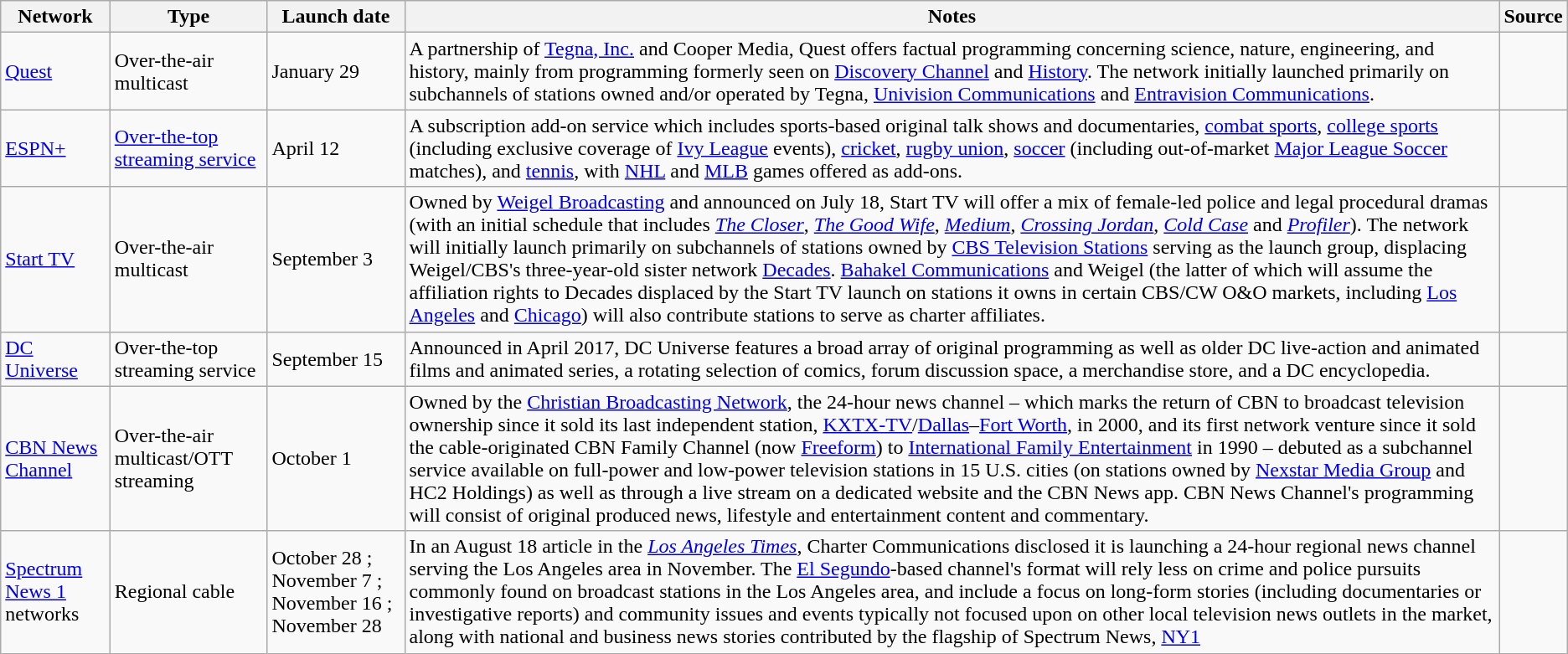<table class="wikitable">
<tr>
<th>Network</th>
<th>Type</th>
<th>Launch date</th>
<th>Notes</th>
<th>Source</th>
</tr>
<tr>
<td><a href='#'>Quest</a></td>
<td>Over-the-air multicast</td>
<td>January 29</td>
<td>A partnership of <a href='#'>Tegna, Inc.</a> and Cooper Media, Quest offers factual programming concerning science, nature, engineering, and history, mainly from programming formerly seen on <a href='#'>Discovery Channel</a> and <a href='#'>History</a>. The network initially launched primarily on subchannels of stations owned and/or operated by Tegna, <a href='#'>Univision Communications</a> and <a href='#'>Entravision Communications</a>.</td>
<td></td>
</tr>
<tr>
<td><a href='#'>ESPN+</a></td>
<td><a href='#'>Over-the-top</a> <a href='#'>streaming service</a></td>
<td>April 12</td>
<td>A subscription add-on service which includes sports-based original talk shows and documentaries, <a href='#'>combat sports</a>, <a href='#'>college sports</a> (including exclusive coverage of <a href='#'>Ivy League</a> events), <a href='#'>cricket</a>, <a href='#'>rugby union</a>, <a href='#'>soccer</a> (including out-of-market <a href='#'>Major League Soccer</a> matches), and <a href='#'>tennis</a>, with <a href='#'>NHL</a> and <a href='#'>MLB</a> games offered as add-ons.</td>
<td></td>
</tr>
<tr>
<td><a href='#'>Start TV</a></td>
<td>Over-the-air multicast</td>
<td>September 3</td>
<td>Owned by <a href='#'>Weigel Broadcasting</a> and announced on July 18, Start TV will offer a mix of female-led police and legal procedural dramas (with an initial schedule that includes <em><a href='#'>The Closer</a></em>, <em><a href='#'>The Good Wife</a></em>, <em><a href='#'>Medium</a></em>, <em><a href='#'>Crossing Jordan</a></em>, <em><a href='#'>Cold Case</a></em> and <em><a href='#'>Profiler</a></em>). The network will initially launch primarily on subchannels of stations owned by <a href='#'>CBS Television Stations</a> serving as the launch group, displacing Weigel/CBS's three-year-old sister network <a href='#'>Decades</a>. <a href='#'>Bahakel Communications</a> and Weigel (the latter of which will assume the affiliation rights to Decades displaced by the Start TV launch on stations it owns in certain CBS/CW O&O markets, including <a href='#'>Los Angeles</a> and <a href='#'>Chicago</a>) will also contribute stations to serve as charter affiliates.</td>
<td></td>
</tr>
<tr>
<td><a href='#'>DC Universe</a></td>
<td>Over-the-top streaming service</td>
<td>September 15</td>
<td>Announced in April 2017, DC Universe features a broad array of original programming as well as older DC live-action and animated films and animated series, a rotating selection of comics, forum discussion space, a merchandise store, and a DC encyclopedia.</td>
<td></td>
</tr>
<tr>
<td><a href='#'>CBN News Channel</a></td>
<td>Over-the-air multicast/OTT streaming</td>
<td>October 1</td>
<td>Owned by the <a href='#'>Christian Broadcasting Network</a>, the 24-hour news channel – which marks the return of CBN to broadcast television ownership since it sold its last independent station, <a href='#'>KXTX-TV</a>/<a href='#'>Dallas</a>–<a href='#'>Fort Worth</a>, in 2000, and its first network venture since it sold the cable-originated CBN Family Channel (now <a href='#'>Freeform</a>) to <a href='#'>International Family Entertainment</a> in 1990 – debuted as a subchannel service available on full-power and low-power television stations in 15 U.S. cities (on stations owned by <a href='#'>Nexstar Media Group</a> and HC2 Holdings) as well as through a live stream on a dedicated website and the CBN News app. CBN News Channel's programming will consist of original produced news, lifestyle and entertainment content and commentary.</td>
<td></td>
</tr>
<tr>
<td><a href='#'>Spectrum News 1</a> networks</td>
<td>Regional cable</td>
<td>October 28 ;<br>November 7 ;
November 16 ;
November 28 </td>
<td>In an August 18 article in the <em><a href='#'>Los Angeles Times</a></em>, Charter Communications disclosed it is launching a 24-hour regional news channel serving the Los Angeles area in November. The <a href='#'>El Segundo</a>-based channel's format will rely less on crime and police pursuits commonly found on broadcast stations in the Los Angeles area, and include a focus on long-form stories (including documentaries or investigative reports) and community issues and events typically not focused upon on other local television news outlets in the market, along with national and business news stories contributed by the flagship of Spectrum News, <a href='#'>NY1</a></td>
<td></td>
</tr>
</table>
